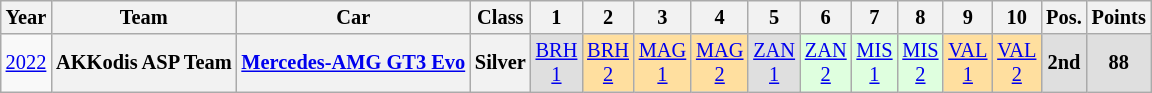<table class="wikitable" border="1" style="text-align:center; font-size:85%;">
<tr>
<th>Year</th>
<th>Team</th>
<th>Car</th>
<th>Class</th>
<th>1</th>
<th>2</th>
<th>3</th>
<th>4</th>
<th>5</th>
<th>6</th>
<th>7</th>
<th>8</th>
<th>9</th>
<th>10</th>
<th>Pos.</th>
<th>Points</th>
</tr>
<tr>
<td><a href='#'>2022</a></td>
<th nowrap>AKKodis ASP Team</th>
<th nowrap><a href='#'>Mercedes-AMG GT3 Evo</a></th>
<th>Silver</th>
<td style="background:#DFDFDF;"><a href='#'>BRH<br>1</a><br></td>
<td style="background:#FFDF9F;"><a href='#'>BRH<br>2</a><br></td>
<td style="background:#FFDF9F;"><a href='#'>MAG<br>1</a><br></td>
<td style="background:#FFDF9F;"><a href='#'>MAG<br>2</a><br></td>
<td style="background:#DFDFDF;"><a href='#'>ZAN<br>1</a><br></td>
<td style="background:#DFFFDF;"><a href='#'>ZAN<br>2</a><br></td>
<td style="background:#DFFFDF;"><a href='#'>MIS<br>1</a><br></td>
<td style="background:#DFFFDF;"><a href='#'>MIS<br>2</a><br></td>
<td style="background:#FFDF9F;"><a href='#'>VAL<br>1</a><br></td>
<td style="background:#FFDF9F;"><a href='#'>VAL<br>2</a><br></td>
<th style="background:#DFDFDF;">2nd</th>
<th style="background:#DFDFDF;">88</th>
</tr>
</table>
